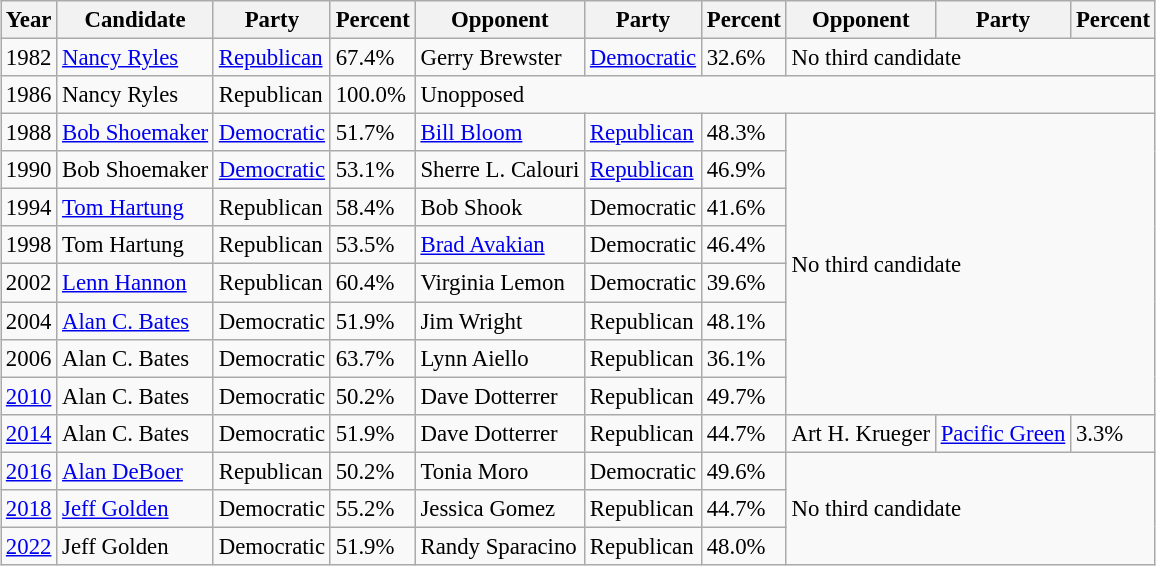<table class="wikitable sortable" style="margin:0.5em auto; font-size:95%;">
<tr>
<th>Year</th>
<th>Candidate</th>
<th>Party</th>
<th>Percent</th>
<th>Opponent</th>
<th>Party</th>
<th>Percent</th>
<th>Opponent</th>
<th>Party</th>
<th>Percent</th>
</tr>
<tr>
<td>1982</td>
<td><a href='#'>Nancy Ryles</a></td>
<td><a href='#'>Republican</a></td>
<td>67.4%</td>
<td>Gerry Brewster</td>
<td><a href='#'>Democratic</a></td>
<td>32.6%</td>
<td colspan=3>No third candidate</td>
</tr>
<tr>
<td>1986</td>
<td>Nancy Ryles</td>
<td>Republican</td>
<td>100.0%</td>
<td colspan=6>Unopposed</td>
</tr>
<tr>
<td>1988</td>
<td><a href='#'>Bob Shoemaker</a></td>
<td><a href='#'>Democratic</a></td>
<td>51.7%</td>
<td><a href='#'>Bill Bloom</a></td>
<td><a href='#'>Republican</a></td>
<td>48.3%</td>
<td colspan=3 rowspan=8>No third candidate</td>
</tr>
<tr>
<td>1990</td>
<td>Bob Shoemaker</td>
<td><a href='#'>Democratic</a></td>
<td>53.1%</td>
<td>Sherre L. Calouri</td>
<td><a href='#'>Republican</a></td>
<td>46.9%</td>
</tr>
<tr>
<td>1994</td>
<td><a href='#'>Tom Hartung</a></td>
<td>Republican</td>
<td>58.4%</td>
<td>Bob Shook</td>
<td>Democratic</td>
<td>41.6%</td>
</tr>
<tr>
<td>1998</td>
<td>Tom Hartung</td>
<td>Republican</td>
<td>53.5%</td>
<td><a href='#'>Brad Avakian</a></td>
<td>Democratic</td>
<td>46.4%</td>
</tr>
<tr>
<td>2002</td>
<td><a href='#'>Lenn Hannon</a></td>
<td>Republican</td>
<td>60.4%</td>
<td>Virginia Lemon</td>
<td>Democratic</td>
<td>39.6%</td>
</tr>
<tr>
<td>2004</td>
<td><a href='#'>Alan C. Bates</a></td>
<td>Democratic</td>
<td>51.9%</td>
<td>Jim Wright</td>
<td>Republican</td>
<td>48.1%</td>
</tr>
<tr>
<td>2006</td>
<td>Alan C. Bates</td>
<td>Democratic</td>
<td>63.7%</td>
<td>Lynn Aiello</td>
<td>Republican</td>
<td>36.1%</td>
</tr>
<tr>
<td><a href='#'>2010</a></td>
<td>Alan C. Bates</td>
<td>Democratic</td>
<td>50.2%</td>
<td>Dave Dotterrer</td>
<td>Republican</td>
<td>49.7%</td>
</tr>
<tr>
<td><a href='#'>2014</a></td>
<td>Alan C. Bates</td>
<td>Democratic</td>
<td>51.9%</td>
<td>Dave Dotterrer</td>
<td>Republican</td>
<td>44.7%</td>
<td>Art H. Krueger</td>
<td><a href='#'>Pacific Green</a></td>
<td>3.3%</td>
</tr>
<tr>
<td><a href='#'>2016</a></td>
<td><a href='#'>Alan DeBoer</a></td>
<td>Republican</td>
<td>50.2%</td>
<td>Tonia Moro</td>
<td>Democratic</td>
<td>49.6%</td>
<td colspan=3 rowspan=3>No third candidate</td>
</tr>
<tr>
<td><a href='#'>2018</a></td>
<td><a href='#'>Jeff Golden</a></td>
<td>Democratic</td>
<td>55.2%</td>
<td>Jessica Gomez</td>
<td>Republican</td>
<td>44.7%</td>
</tr>
<tr>
<td><a href='#'>2022</a></td>
<td>Jeff Golden</td>
<td>Democratic</td>
<td>51.9%</td>
<td>Randy Sparacino</td>
<td>Republican</td>
<td>48.0%</td>
</tr>
</table>
